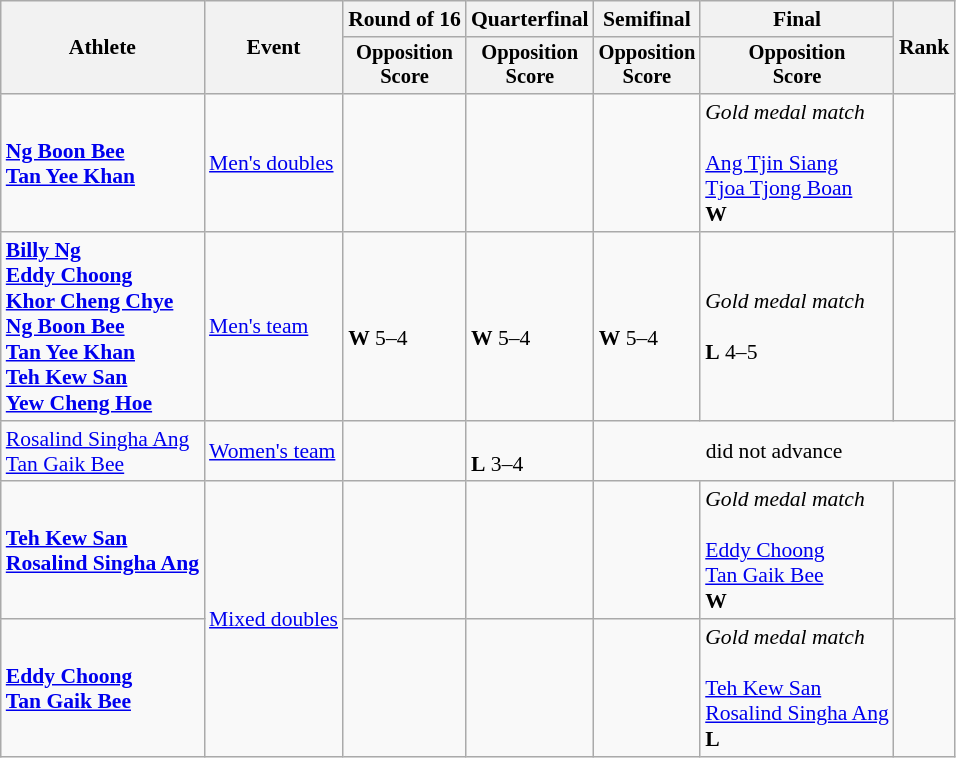<table class="wikitable" style="font-size:90%">
<tr>
<th rowspan=2>Athlete</th>
<th rowspan=2>Event</th>
<th>Round of 16</th>
<th>Quarterfinal</th>
<th>Semifinal</th>
<th>Final</th>
<th rowspan=2>Rank</th>
</tr>
<tr style="font-size:95%">
<th>Opposition<br>Score</th>
<th>Opposition<br>Score</th>
<th>Opposition<br>Score</th>
<th>Opposition<br>Score</th>
</tr>
<tr>
<td><strong><a href='#'>Ng Boon Bee</a><br><a href='#'>Tan Yee Khan</a></strong></td>
<td><a href='#'>Men's doubles</a></td>
<td></td>
<td></td>
<td></td>
<td><em>Gold medal match</em><br><br><a href='#'>Ang Tjin Siang</a><br><a href='#'>Tjoa Tjong Boan</a><br><strong>W</strong></td>
<td align=center></td>
</tr>
<tr>
<td><strong><a href='#'>Billy Ng</a><br><a href='#'>Eddy Choong</a><br><a href='#'>Khor Cheng Chye</a><br><a href='#'>Ng Boon Bee</a><br><a href='#'>Tan Yee Khan</a><br><a href='#'>Teh Kew San</a><br><a href='#'>Yew Cheng Hoe</a></strong></td>
<td><a href='#'>Men's team</a></td>
<td><br><strong>W</strong> 5–4</td>
<td><br><strong>W</strong> 5–4</td>
<td><br><strong>W</strong> 5–4</td>
<td><em>Gold medal match</em><br><br><strong>L</strong> 4–5</td>
<td align=center></td>
</tr>
<tr>
<td><a href='#'>Rosalind Singha Ang</a><br><a href='#'>Tan Gaik Bee</a></td>
<td><a href='#'>Women's team</a></td>
<td></td>
<td><br><strong>L</strong> 3–4</td>
<td align=center colspan=3>did not advance</td>
</tr>
<tr>
<td><strong><a href='#'>Teh Kew San</a><br><a href='#'>Rosalind Singha Ang</a></strong></td>
<td rowspan=2><a href='#'>Mixed doubles</a></td>
<td></td>
<td></td>
<td></td>
<td><em>Gold medal match</em><br><br><a href='#'>Eddy Choong</a><br><a href='#'>Tan Gaik Bee</a><br><strong>W</strong></td>
<td align=center></td>
</tr>
<tr>
<td><strong><a href='#'>Eddy Choong</a><br><a href='#'>Tan Gaik Bee</a></strong></td>
<td></td>
<td></td>
<td></td>
<td><em>Gold medal match</em><br><br><a href='#'>Teh Kew San</a><br><a href='#'>Rosalind Singha Ang</a><br><strong>L</strong></td>
<td align=center></td>
</tr>
</table>
